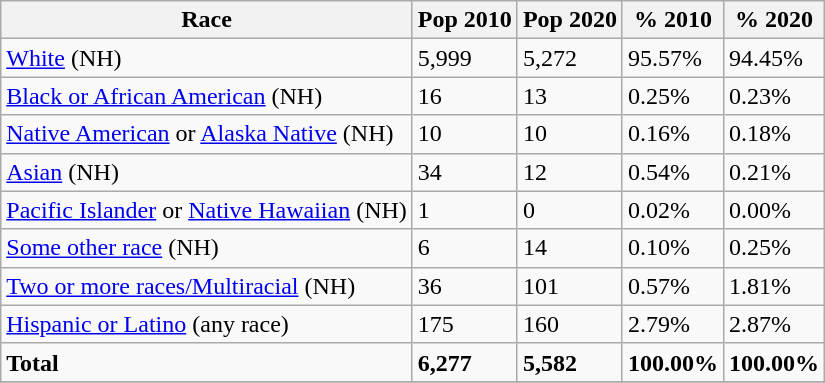<table class="wikitable">
<tr>
<th>Race</th>
<th>Pop 2010</th>
<th>Pop 2020</th>
<th>% 2010</th>
<th>% 2020</th>
</tr>
<tr>
<td><a href='#'>White</a> (NH)</td>
<td>5,999</td>
<td>5,272</td>
<td>95.57%</td>
<td>94.45%</td>
</tr>
<tr>
<td><a href='#'>Black or African American</a> (NH)</td>
<td>16</td>
<td>13</td>
<td>0.25%</td>
<td>0.23%</td>
</tr>
<tr>
<td><a href='#'>Native American</a> or <a href='#'>Alaska Native</a> (NH)</td>
<td>10</td>
<td>10</td>
<td>0.16%</td>
<td>0.18%</td>
</tr>
<tr>
<td><a href='#'>Asian</a> (NH)</td>
<td>34</td>
<td>12</td>
<td>0.54%</td>
<td>0.21%</td>
</tr>
<tr>
<td><a href='#'>Pacific Islander</a> or <a href='#'>Native Hawaiian</a> (NH)</td>
<td>1</td>
<td>0</td>
<td>0.02%</td>
<td>0.00%</td>
</tr>
<tr>
<td><a href='#'>Some other race</a> (NH)</td>
<td>6</td>
<td>14</td>
<td>0.10%</td>
<td>0.25%</td>
</tr>
<tr>
<td><a href='#'>Two or more races/Multiracial</a> (NH)</td>
<td>36</td>
<td>101</td>
<td>0.57%</td>
<td>1.81%</td>
</tr>
<tr>
<td><a href='#'>Hispanic or Latino</a> (any race)</td>
<td>175</td>
<td>160</td>
<td>2.79%</td>
<td>2.87%</td>
</tr>
<tr>
<td><strong>Total</strong></td>
<td><strong>6,277</strong></td>
<td><strong>5,582</strong></td>
<td><strong>100.00%</strong></td>
<td><strong>100.00%</strong></td>
</tr>
<tr>
</tr>
</table>
